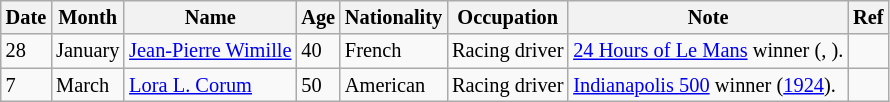<table class="wikitable" style="font-size:85%;">
<tr>
<th>Date</th>
<th>Month</th>
<th>Name</th>
<th>Age</th>
<th>Nationality</th>
<th>Occupation</th>
<th>Note</th>
<th>Ref</th>
</tr>
<tr>
<td>28</td>
<td>January</td>
<td><a href='#'>Jean-Pierre Wimille</a></td>
<td>40</td>
<td>French</td>
<td>Racing driver</td>
<td><a href='#'>24 Hours of Le Mans</a> winner (, ).</td>
<td></td>
</tr>
<tr>
<td>7</td>
<td>March</td>
<td><a href='#'>Lora L. Corum</a></td>
<td>50</td>
<td>American</td>
<td>Racing driver</td>
<td><a href='#'>Indianapolis 500</a> winner (<a href='#'>1924</a>).</td>
<td></td>
</tr>
</table>
